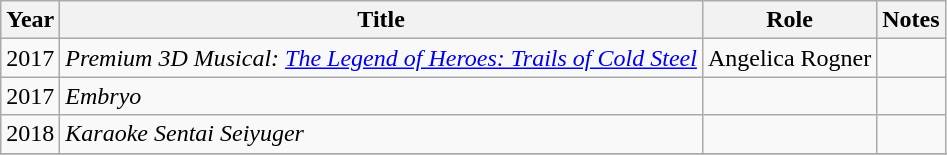<table class="wikitable sortable">
<tr>
<th>Year</th>
<th>Title</th>
<th>Role</th>
<th class="unsortable">Notes</th>
</tr>
<tr>
<td>2017</td>
<td><em>Premium 3D Musical: <a href='#'>The Legend of Heroes: Trails of Cold Steel</a></em></td>
<td>Angelica Rogner</td>
<td></td>
</tr>
<tr>
<td>2017</td>
<td><em>Embryo</em></td>
<td></td>
<td></td>
</tr>
<tr>
<td>2018</td>
<td><em>Karaoke Sentai Seiyuger</em></td>
<td></td>
<td></td>
</tr>
<tr>
</tr>
</table>
